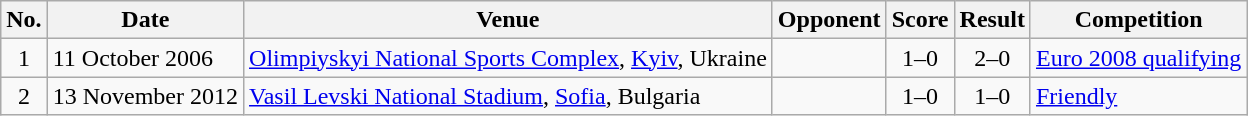<table class="wikitable sortable">
<tr>
<th scope="col">No.</th>
<th scope="col">Date</th>
<th scope="col">Venue</th>
<th scope="col">Opponent</th>
<th scope="col">Score</th>
<th scope="col">Result</th>
<th scope="col">Competition</th>
</tr>
<tr>
<td style="text-align:center">1</td>
<td>11 October 2006</td>
<td><a href='#'>Olimpiyskyi National Sports Complex</a>, <a href='#'>Kyiv</a>, Ukraine</td>
<td></td>
<td style="text-align:center">1–0</td>
<td style="text-align:center">2–0</td>
<td><a href='#'>Euro 2008 qualifying</a></td>
</tr>
<tr>
<td style="text-align:center">2</td>
<td>13 November 2012</td>
<td><a href='#'>Vasil Levski National Stadium</a>, <a href='#'>Sofia</a>, Bulgaria</td>
<td></td>
<td style="text-align:center">1–0</td>
<td style="text-align:center">1–0</td>
<td><a href='#'>Friendly</a></td>
</tr>
</table>
